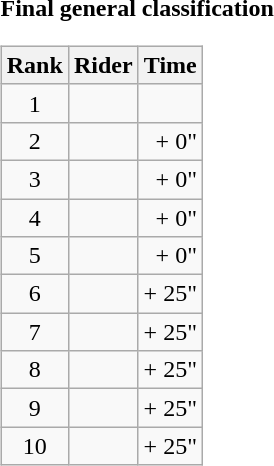<table>
<tr>
<td><strong>Final general classification</strong><br><table class="wikitable">
<tr>
<th scope="col">Rank</th>
<th scope="col">Rider</th>
<th scope="col">Time</th>
</tr>
<tr>
<td style="text-align:center;">1</td>
<td></td>
<td style="text-align:right;"></td>
</tr>
<tr>
<td style="text-align:center;">2</td>
<td></td>
<td style="text-align:right;">+ 0"</td>
</tr>
<tr>
<td style="text-align:center;">3</td>
<td></td>
<td style="text-align:right;">+ 0"</td>
</tr>
<tr>
<td style="text-align:center;">4</td>
<td></td>
<td style="text-align:right;">+ 0"</td>
</tr>
<tr>
<td style="text-align:center;">5</td>
<td></td>
<td style="text-align:right;">+ 0"</td>
</tr>
<tr>
<td style="text-align:center;">6</td>
<td></td>
<td style="text-align:right;">+ 25"</td>
</tr>
<tr>
<td style="text-align:center;">7</td>
<td></td>
<td style="text-align:right;">+ 25"</td>
</tr>
<tr>
<td style="text-align:center;">8</td>
<td></td>
<td style="text-align:right;">+ 25"</td>
</tr>
<tr>
<td style="text-align:center;">9</td>
<td></td>
<td style="text-align:right;">+ 25"</td>
</tr>
<tr>
<td style="text-align:center;">10</td>
<td></td>
<td style="text-align:right;">+ 25"</td>
</tr>
</table>
</td>
</tr>
</table>
